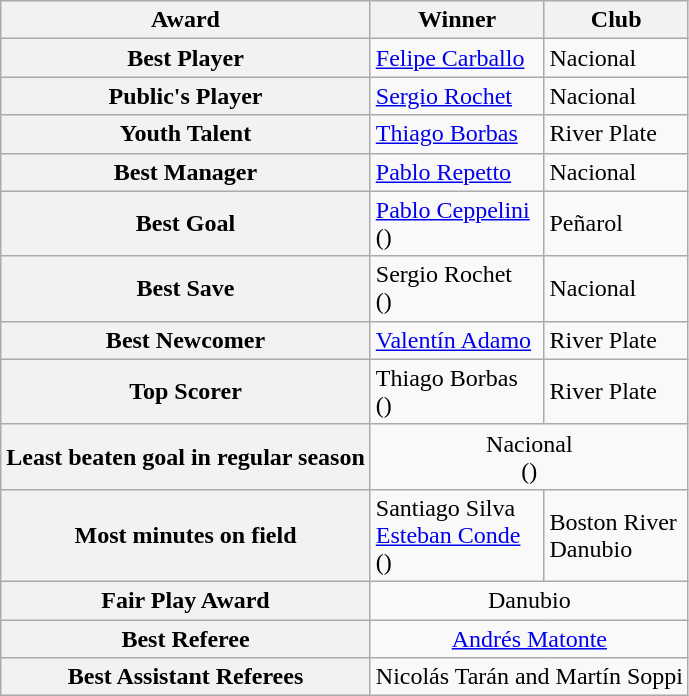<table class="wikitable">
<tr>
<th>Award</th>
<th>Winner</th>
<th>Club</th>
</tr>
<tr>
<th>Best Player</th>
<td> <a href='#'>Felipe Carballo</a></td>
<td>Nacional</td>
</tr>
<tr>
<th>Public's Player</th>
<td> <a href='#'>Sergio Rochet</a></td>
<td>Nacional</td>
</tr>
<tr>
<th>Youth Talent</th>
<td> <a href='#'>Thiago Borbas</a></td>
<td>River Plate</td>
</tr>
<tr>
<th>Best Manager</th>
<td> <a href='#'>Pablo Repetto</a></td>
<td>Nacional</td>
</tr>
<tr>
<th>Best Goal</th>
<td> <a href='#'>Pablo Ceppelini</a><br>()</td>
<td>Peñarol</td>
</tr>
<tr>
<th>Best Save</th>
<td> Sergio Rochet<br>()</td>
<td>Nacional</td>
</tr>
<tr>
<th>Best Newcomer</th>
<td> <a href='#'>Valentín Adamo</a></td>
<td>River Plate</td>
</tr>
<tr>
<th>Top Scorer</th>
<td> Thiago Borbas<br>()</td>
<td>River Plate</td>
</tr>
<tr>
<th>Least beaten goal in regular season</th>
<td colspan="2" align=center>Nacional<br>()</td>
</tr>
<tr>
<th>Most minutes on field</th>
<td> Santiago Silva<br> <a href='#'>Esteban Conde</a><br>()</td>
<td>Boston River<br>Danubio</td>
</tr>
<tr>
<th>Fair Play Award</th>
<td colspan="2" align=center>Danubio</td>
</tr>
<tr>
<th>Best Referee</th>
<td colspan="2" align=center><a href='#'>Andrés Matonte</a></td>
</tr>
<tr>
<th>Best Assistant Referees</th>
<td colspan="2" align=center>Nicolás Tarán and Martín Soppi</td>
</tr>
</table>
